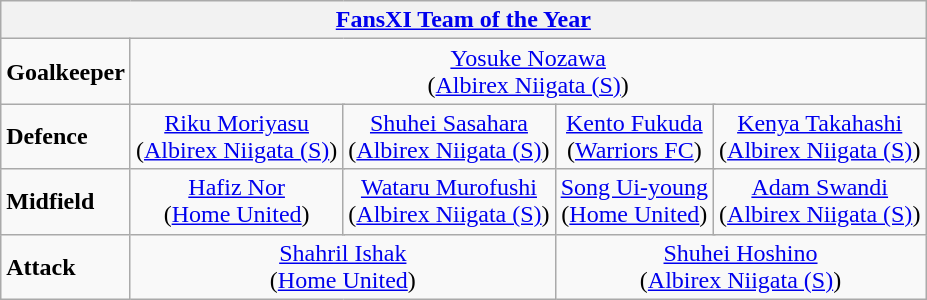<table class="wikitable">
<tr>
<th colspan="13"><a href='#'>FansXI Team of the Year</a></th>
</tr>
<tr>
<td><strong>Goalkeeper</strong></td>
<td colspan="12" align="center"> <a href='#'>Yosuke Nozawa</a> <br> (<a href='#'>Albirex Niigata (S)</a>)</td>
</tr>
<tr>
<td><strong>Defence</strong></td>
<td colspan="3" align="center"> <a href='#'>Riku Moriyasu</a> <br> (<a href='#'>Albirex Niigata (S)</a>)</td>
<td colspan="3" align="center"> <a href='#'>Shuhei Sasahara</a> <br> (<a href='#'>Albirex Niigata (S)</a>)</td>
<td colspan="3" align="center"> <a href='#'>Kento Fukuda</a> <br> (<a href='#'>Warriors FC</a>)</td>
<td colspan="3" align="center"> <a href='#'>Kenya Takahashi</a> <br> (<a href='#'>Albirex Niigata (S)</a>)</td>
</tr>
<tr>
<td><strong>Midfield</strong></td>
<td colspan="3" align="center"> <a href='#'>Hafiz Nor</a> <br> (<a href='#'>Home United</a>)</td>
<td colspan="3" align="center"> <a href='#'>Wataru Murofushi</a> <br> (<a href='#'>Albirex Niigata (S)</a>)</td>
<td colspan="3" align="center"> <a href='#'>Song Ui-young</a> <br> (<a href='#'>Home United</a>)</td>
<td colspan="3" align="center"> <a href='#'>Adam Swandi</a> <br> (<a href='#'>Albirex Niigata (S)</a>)</td>
</tr>
<tr>
<td><strong>Attack</strong></td>
<td colspan="6" align="center"> <a href='#'>Shahril Ishak</a> <br> (<a href='#'>Home United</a>)</td>
<td colspan="6" align="center"> <a href='#'>Shuhei Hoshino</a> <br> (<a href='#'>Albirex Niigata (S)</a>)</td>
</tr>
</table>
